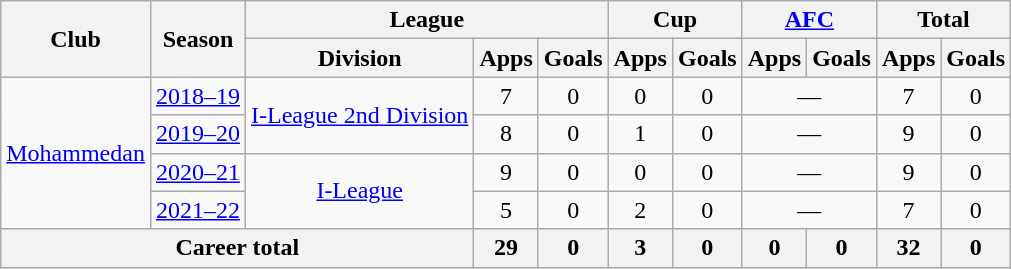<table class="wikitable" style="text-align: center;">
<tr>
<th rowspan="2">Club</th>
<th rowspan="2">Season</th>
<th colspan="3">League</th>
<th colspan="2">Cup</th>
<th colspan="2"><a href='#'>AFC</a></th>
<th colspan="2">Total</th>
</tr>
<tr>
<th>Division</th>
<th>Apps</th>
<th>Goals</th>
<th>Apps</th>
<th>Goals</th>
<th>Apps</th>
<th>Goals</th>
<th>Apps</th>
<th>Goals</th>
</tr>
<tr>
<td rowspan="4"><a href='#'>Mohammedan</a></td>
<td><a href='#'>2018–19</a></td>
<td rowspan="2"><a href='#'>I-League 2nd Division</a></td>
<td>7</td>
<td>0</td>
<td>0</td>
<td>0</td>
<td colspan="2">—</td>
<td>7</td>
<td>0</td>
</tr>
<tr>
<td><a href='#'>2019–20</a></td>
<td>8</td>
<td>0</td>
<td>1</td>
<td>0</td>
<td colspan="2">—</td>
<td>9</td>
<td>0</td>
</tr>
<tr>
<td><a href='#'>2020–21</a></td>
<td rowspan="2"><a href='#'>I-League</a></td>
<td>9</td>
<td>0</td>
<td>0</td>
<td>0</td>
<td colspan="2">—</td>
<td>9</td>
<td>0</td>
</tr>
<tr>
<td><a href='#'>2021–22</a></td>
<td>5</td>
<td>0</td>
<td>2</td>
<td>0</td>
<td colspan="2">—</td>
<td>7</td>
<td>0</td>
</tr>
<tr>
<th colspan="3">Career total</th>
<th>29</th>
<th>0</th>
<th>3</th>
<th>0</th>
<th>0</th>
<th>0</th>
<th>32</th>
<th>0</th>
</tr>
</table>
